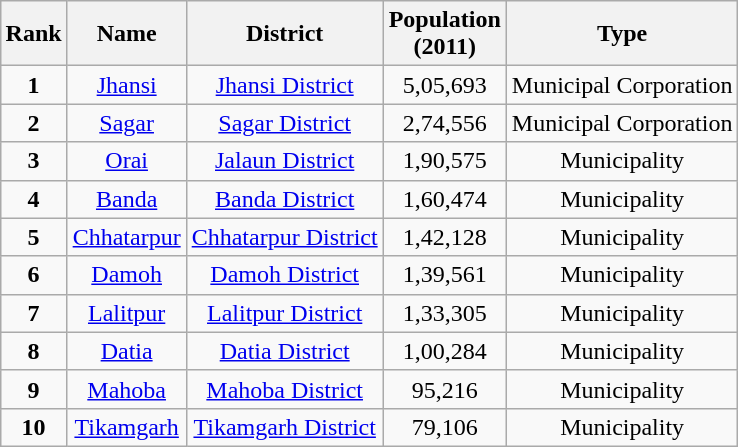<table class="sortable wikitable" style="margin-left: auto; margin-right: auto; border: none; text-align:center;">
<tr>
<th rowspan="1">Rank</th>
<th rowspan="1">Name</th>
<th rowspan="1">District</th>
<th rowspan="1">Population<br>(2011)</th>
<th rowspan="1">Type</th>
</tr>
<tr>
<td><strong>1</strong></td>
<td><a href='#'>Jhansi</a></td>
<td><a href='#'>Jhansi District</a></td>
<td>5,05,693</td>
<td>Municipal Corporation</td>
</tr>
<tr>
<td><strong>2</strong></td>
<td><a href='#'>Sagar</a></td>
<td><a href='#'>Sagar District</a></td>
<td>2,74,556</td>
<td>Municipal Corporation</td>
</tr>
<tr>
<td><strong>3</strong></td>
<td><a href='#'>Orai</a></td>
<td><a href='#'>Jalaun District</a></td>
<td>1,90,575</td>
<td>Municipality</td>
</tr>
<tr>
<td><strong>4</strong></td>
<td><a href='#'>Banda</a></td>
<td><a href='#'>Banda District</a></td>
<td>1,60,474</td>
<td>Municipality</td>
</tr>
<tr>
<td><strong>5</strong></td>
<td><a href='#'>Chhatarpur</a></td>
<td><a href='#'>Chhatarpur District</a></td>
<td>1,42,128</td>
<td>Municipality</td>
</tr>
<tr>
<td><strong>6</strong></td>
<td><a href='#'>Damoh</a></td>
<td><a href='#'>Damoh District</a></td>
<td>1,39,561</td>
<td>Municipality</td>
</tr>
<tr>
<td><strong>7</strong></td>
<td><a href='#'>Lalitpur</a></td>
<td><a href='#'>Lalitpur District</a></td>
<td>1,33,305</td>
<td>Municipality</td>
</tr>
<tr>
<td><strong>8</strong></td>
<td><a href='#'>Datia</a></td>
<td><a href='#'>Datia District</a></td>
<td>1,00,284</td>
<td>Municipality</td>
</tr>
<tr>
<td><strong>9</strong></td>
<td><a href='#'>Mahoba</a></td>
<td><a href='#'>Mahoba District</a></td>
<td>95,216</td>
<td>Municipality</td>
</tr>
<tr>
<td><strong>10</strong></td>
<td><a href='#'>Tikamgarh</a></td>
<td><a href='#'>Tikamgarh District</a></td>
<td>79,106</td>
<td>Municipality</td>
</tr>
</table>
